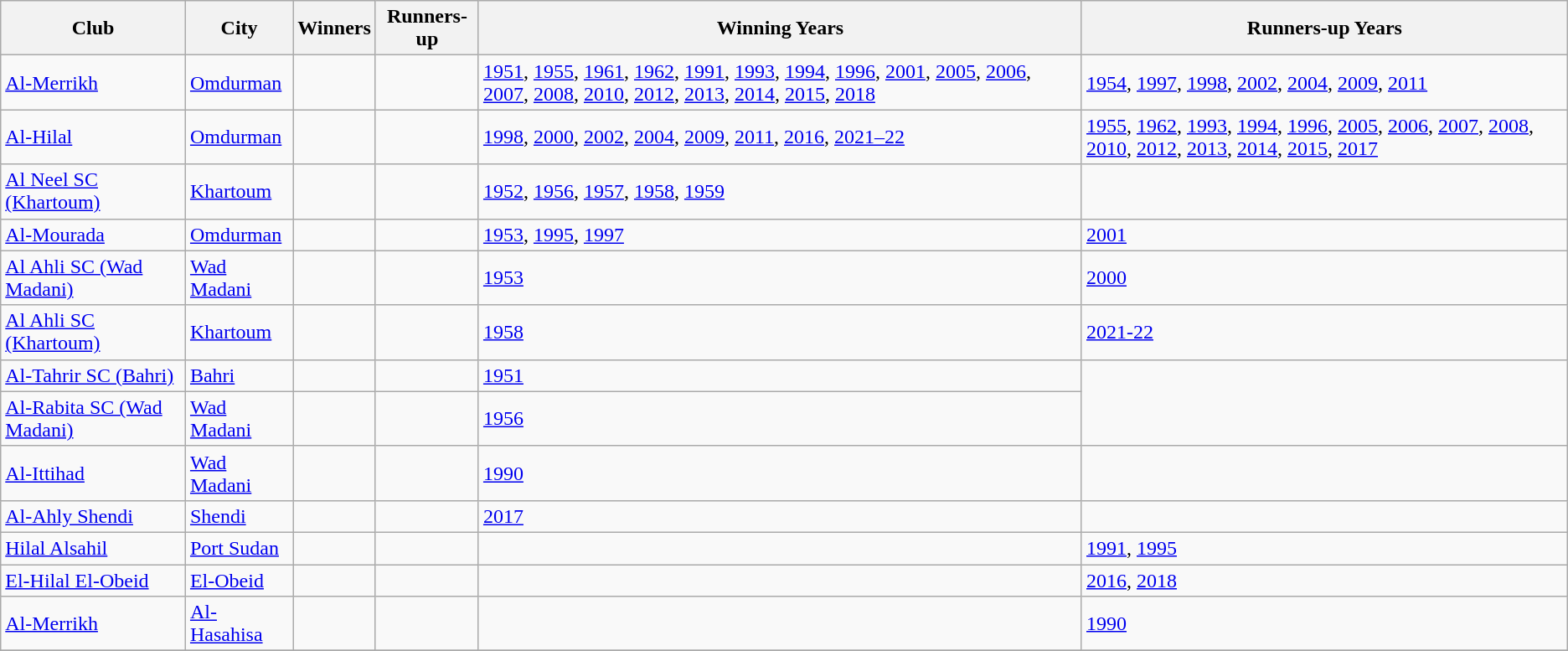<table class="wikitable">
<tr>
<th>Club</th>
<th>City</th>
<th>Winners</th>
<th>Runners-up</th>
<th>Winning Years</th>
<th>Runners-up Years</th>
</tr>
<tr>
<td><a href='#'>Al-Merrikh</a></td>
<td><a href='#'>Omdurman</a></td>
<td></td>
<td></td>
<td><a href='#'>1951</a>, <a href='#'>1955</a>, <a href='#'>1961</a>, <a href='#'>1962</a>, <a href='#'>1991</a>, <a href='#'>1993</a>, <a href='#'>1994</a>, <a href='#'>1996</a>, <a href='#'>2001</a>, <a href='#'>2005</a>, <a href='#'>2006</a>, <a href='#'>2007</a>, <a href='#'>2008</a>, <a href='#'>2010</a>, <a href='#'>2012</a>, <a href='#'>2013</a>, <a href='#'>2014</a>, <a href='#'>2015</a>, <a href='#'>2018</a></td>
<td><a href='#'>1954</a>, <a href='#'>1997</a>, <a href='#'>1998</a>, <a href='#'>2002</a>, <a href='#'>2004</a>, <a href='#'>2009</a>, <a href='#'>2011</a></td>
</tr>
<tr>
<td><a href='#'>Al-Hilal</a></td>
<td><a href='#'>Omdurman</a></td>
<td></td>
<td></td>
<td><a href='#'>1998</a>, <a href='#'>2000</a>, <a href='#'>2002</a>, <a href='#'>2004</a>, <a href='#'>2009</a>, <a href='#'>2011</a>, <a href='#'>2016</a>, <a href='#'>2021–22</a></td>
<td><a href='#'>1955</a>, <a href='#'>1962</a>, <a href='#'>1993</a>, <a href='#'>1994</a>, <a href='#'>1996</a>, <a href='#'>2005</a>, <a href='#'>2006</a>, <a href='#'>2007</a>, <a href='#'>2008</a>, <a href='#'>2010</a>, <a href='#'>2012</a>, <a href='#'>2013</a>, <a href='#'>2014</a>, <a href='#'>2015</a>, <a href='#'>2017</a></td>
</tr>
<tr>
<td><a href='#'>Al Neel SC (Khartoum)</a></td>
<td><a href='#'>Khartoum</a></td>
<td></td>
<td></td>
<td><a href='#'>1952</a>, <a href='#'>1956</a>, <a href='#'>1957</a>, <a href='#'>1958</a>, <a href='#'>1959</a></td>
</tr>
<tr>
<td><a href='#'>Al-Mourada</a></td>
<td><a href='#'>Omdurman</a></td>
<td></td>
<td></td>
<td><a href='#'>1953</a>, <a href='#'>1995</a>, <a href='#'>1997</a></td>
<td><a href='#'>2001</a></td>
</tr>
<tr>
<td><a href='#'>Al Ahli SC (Wad Madani)</a></td>
<td><a href='#'>Wad Madani</a></td>
<td></td>
<td></td>
<td><a href='#'>1953</a></td>
<td><a href='#'>2000</a></td>
</tr>
<tr>
<td><a href='#'>Al Ahli SC (Khartoum)</a></td>
<td><a href='#'>Khartoum</a></td>
<td></td>
<td></td>
<td><a href='#'>1958</a></td>
<td><a href='#'>2021-22</a></td>
</tr>
<tr>
<td><a href='#'>Al-Tahrir SC (Bahri)</a></td>
<td><a href='#'>Bahri</a></td>
<td></td>
<td></td>
<td><a href='#'>1951</a></td>
</tr>
<tr>
<td><a href='#'>Al-Rabita SC (Wad Madani)</a></td>
<td><a href='#'>Wad Madani</a></td>
<td></td>
<td></td>
<td><a href='#'>1956</a></td>
</tr>
<tr>
<td><a href='#'>Al-Ittihad</a></td>
<td><a href='#'>Wad Madani</a></td>
<td></td>
<td></td>
<td><a href='#'>1990</a></td>
<td></td>
</tr>
<tr>
<td><a href='#'>Al-Ahly Shendi</a></td>
<td><a href='#'>Shendi</a></td>
<td></td>
<td></td>
<td><a href='#'>2017</a></td>
<td></td>
</tr>
<tr>
<td><a href='#'>Hilal Alsahil</a></td>
<td><a href='#'>Port Sudan</a></td>
<td></td>
<td></td>
<td></td>
<td><a href='#'>1991</a>, <a href='#'>1995</a></td>
</tr>
<tr>
<td><a href='#'>El-Hilal El-Obeid</a></td>
<td><a href='#'>El-Obeid</a></td>
<td></td>
<td></td>
<td></td>
<td><a href='#'>2016</a>, <a href='#'>2018</a></td>
</tr>
<tr>
<td><a href='#'>Al-Merrikh</a></td>
<td><a href='#'>Al-Hasahisa</a></td>
<td></td>
<td></td>
<td></td>
<td><a href='#'>1990</a></td>
</tr>
<tr>
</tr>
</table>
